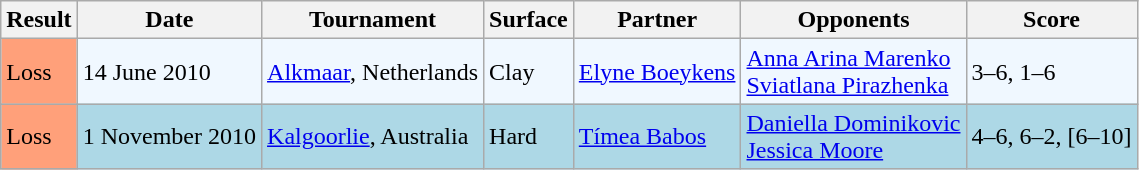<table class="sortable wikitable">
<tr>
<th>Result</th>
<th>Date</th>
<th>Tournament</th>
<th>Surface</th>
<th>Partner</th>
<th>Opponents</th>
<th class="unsortable">Score</th>
</tr>
<tr style="background:#f0f8ff;">
<td style="background:#ffa07a;">Loss</td>
<td>14 June 2010</td>
<td><a href='#'>Alkmaar</a>, Netherlands</td>
<td>Clay</td>
<td> <a href='#'>Elyne Boeykens</a></td>
<td> <a href='#'>Anna Arina Marenko</a> <br>  <a href='#'>Sviatlana Pirazhenka</a></td>
<td>3–6, 1–6</td>
</tr>
<tr style="background:lightblue;">
<td style="background:#ffa07a;">Loss</td>
<td>1 November 2010</td>
<td><a href='#'>Kalgoorlie</a>, Australia</td>
<td>Hard</td>
<td> <a href='#'>Tímea Babos</a></td>
<td> <a href='#'>Daniella Dominikovic</a> <br>  <a href='#'>Jessica Moore</a></td>
<td>4–6, 6–2, [6–10]</td>
</tr>
</table>
